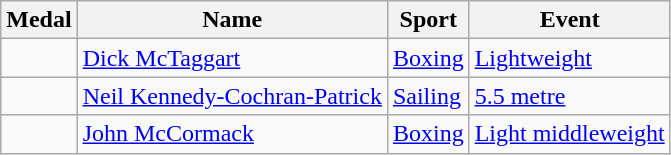<table class="wikitable sortable">
<tr>
<th>Medal</th>
<th>Name</th>
<th>Sport</th>
<th>Event</th>
</tr>
<tr>
<td></td>
<td><a href='#'>Dick McTaggart</a></td>
<td><a href='#'>Boxing</a></td>
<td><a href='#'>Lightweight</a></td>
</tr>
<tr>
<td></td>
<td><a href='#'>Neil Kennedy-Cochran-Patrick</a></td>
<td><a href='#'>Sailing</a></td>
<td><a href='#'>5.5 metre</a></td>
</tr>
<tr>
<td></td>
<td><a href='#'>John McCormack</a></td>
<td><a href='#'>Boxing</a></td>
<td><a href='#'>Light middleweight</a></td>
</tr>
</table>
